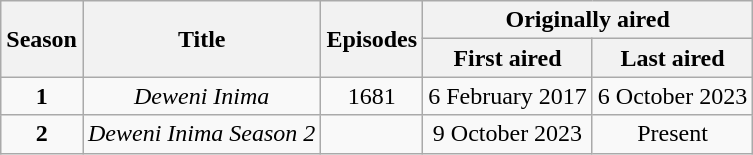<table class="wikitable" style="text-align: center;">
<tr>
<th rowspan="2">Season</th>
<th rowspan="2">Title</th>
<th rowspan="2">Episodes</th>
<th colspan="2">Originally aired</th>
</tr>
<tr>
<th>First aired</th>
<th>Last aired</th>
</tr>
<tr>
<td><strong>1</strong></td>
<td><em>Deweni Inima</em></td>
<td>1681</td>
<td>6 February 2017</td>
<td>6 October 2023</td>
</tr>
<tr>
<td><strong>2</strong></td>
<td><em>Deweni Inima Season 2</em></td>
<td></td>
<td>9 October 2023</td>
<td>Present</td>
</tr>
</table>
